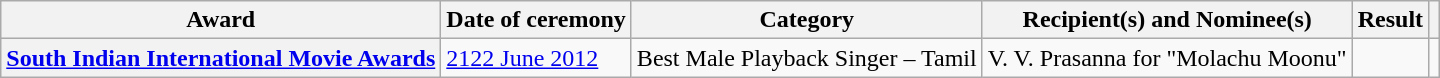<table class="wikitable plainrowheaders sortable">
<tr>
<th scope="col">Award</th>
<th scope="col">Date of ceremony</th>
<th scope="col">Category</th>
<th scope="col">Recipient(s) and Nominee(s)</th>
<th scope="col">Result</th>
<th scope="col" class="unsortable"></th>
</tr>
<tr>
<th scope="row"><a href='#'>South Indian International Movie Awards</a></th>
<td><a href='#'>2122 June 2012</a></td>
<td>Best Male Playback Singer – Tamil</td>
<td>V. V. Prasanna for "Molachu Moonu"</td>
<td></td>
<td style="text-align:center;"><br></td>
</tr>
</table>
